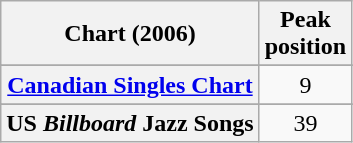<table class="wikitable sortable plainrowheaders">
<tr>
<th scope="col">Chart (2006)</th>
<th scope="col">Peak<br>position</th>
</tr>
<tr>
</tr>
<tr>
<th scope="row"><a href='#'>Canadian Singles Chart</a></th>
<td align="center">9</td>
</tr>
<tr>
</tr>
<tr>
</tr>
<tr>
</tr>
<tr>
</tr>
<tr>
</tr>
<tr>
</tr>
<tr>
</tr>
<tr>
</tr>
<tr>
</tr>
<tr>
</tr>
<tr>
</tr>
<tr>
<th scope="row">US <em>Billboard</em> Jazz Songs</th>
<td align="center">39</td>
</tr>
</table>
